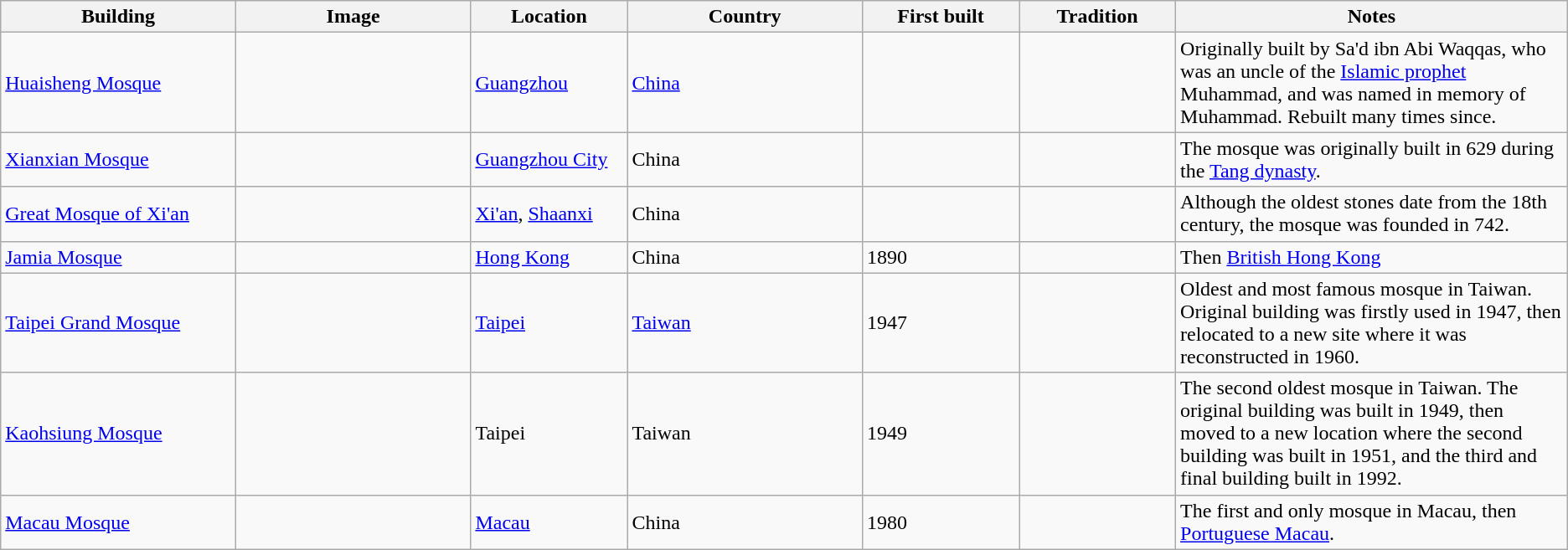<table class="wikitable sortable">
<tr>
<th style="width:15%">Building</th>
<th class="unsortable"; style="width:15%">Image</th>
<th style="width:10%">Location</th>
<th style="width:15%">Country</th>
<th style="width:10%">First built</th>
<th style="width:10%">Tradition</th>
<th class="unsortable"; style="width:25%">Notes</th>
</tr>
<tr>
<td><a href='#'>Huaisheng Mosque</a></td>
<td></td>
<td><a href='#'>Guangzhou</a></td>
<td><a href='#'>China</a></td>
<td></td>
<td></td>
<td>Originally built by Sa'd ibn Abi Waqqas, who was an uncle of the <a href='#'>Islamic prophet</a> Muhammad, and was named in memory of Muhammad. Rebuilt many times since.</td>
</tr>
<tr>
<td><a href='#'>Xianxian Mosque</a></td>
<td></td>
<td><a href='#'>Guangzhou City</a></td>
<td>China</td>
<td></td>
<td></td>
<td>The mosque was originally built in 629 during the <a href='#'>Tang dynasty</a>.</td>
</tr>
<tr>
<td><a href='#'>Great Mosque of Xi'an</a></td>
<td></td>
<td><a href='#'>Xi'an</a>, <a href='#'>Shaanxi</a></td>
<td>China</td>
<td></td>
<td></td>
<td>Although the oldest stones date from the 18th century, the mosque was founded in 742.</td>
</tr>
<tr>
<td><a href='#'>Jamia Mosque</a></td>
<td></td>
<td><a href='#'>Hong Kong</a></td>
<td>China</td>
<td>1890</td>
<td></td>
<td>Then <a href='#'>British Hong Kong</a></td>
</tr>
<tr>
<td><a href='#'>Taipei Grand Mosque</a></td>
<td></td>
<td><a href='#'>Taipei</a></td>
<td><a href='#'>Taiwan</a></td>
<td>1947</td>
<td></td>
<td>Oldest and most famous mosque in Taiwan. Original building was firstly used in 1947, then relocated to a new site where it was reconstructed in 1960.</td>
</tr>
<tr>
<td><a href='#'>Kaohsiung Mosque</a></td>
<td></td>
<td>Taipei</td>
<td>Taiwan</td>
<td>1949</td>
<td></td>
<td>The second oldest mosque in Taiwan. The original building was built in 1949, then moved to a new location where the second building was built in 1951, and the third and final building built in 1992.</td>
</tr>
<tr>
<td><a href='#'>Macau Mosque</a></td>
<td></td>
<td><a href='#'>Macau</a></td>
<td>China</td>
<td>1980</td>
<td></td>
<td>The first and only mosque in Macau, then <a href='#'>Portuguese Macau</a>.</td>
</tr>
</table>
